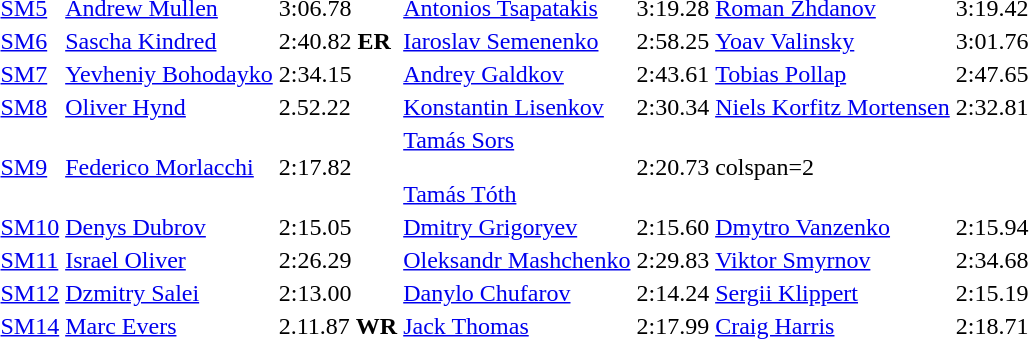<table>
<tr>
<td><a href='#'>SM5</a></td>
<td><a href='#'>Andrew Mullen</a><br></td>
<td>3:06.78</td>
<td><a href='#'>Antonios Tsapatakis</a><br></td>
<td>3:19.28</td>
<td><a href='#'>Roman Zhdanov</a><br></td>
<td>3:19.42</td>
</tr>
<tr>
<td><a href='#'>SM6</a></td>
<td><a href='#'>Sascha Kindred</a><br></td>
<td>2:40.82 <strong>ER</strong></td>
<td><a href='#'>Iaroslav Semenenko</a><br></td>
<td>2:58.25</td>
<td><a href='#'>Yoav Valinsky</a><br></td>
<td>3:01.76</td>
</tr>
<tr>
<td><a href='#'>SM7</a></td>
<td><a href='#'>Yevheniy Bohodayko</a><br></td>
<td>2:34.15</td>
<td><a href='#'>Andrey Galdkov</a><br></td>
<td>2:43.61</td>
<td><a href='#'>Tobias Pollap</a><br></td>
<td>2:47.65</td>
</tr>
<tr>
<td><a href='#'>SM8</a></td>
<td><a href='#'>Oliver Hynd</a><br></td>
<td>2.52.22</td>
<td><a href='#'>Konstantin Lisenkov</a><br></td>
<td>2:30.34</td>
<td><a href='#'>Niels Korfitz Mortensen</a><br></td>
<td>2:32.81</td>
</tr>
<tr>
<td><a href='#'>SM9</a></td>
<td><a href='#'>Federico Morlacchi</a><br></td>
<td>2:17.82</td>
<td><a href='#'>Tamás Sors</a><br><br><a href='#'>Tamás Tóth</a><br></td>
<td>2:20.73</td>
<td>colspan=2 </td>
</tr>
<tr>
<td><a href='#'>SM10</a></td>
<td><a href='#'>Denys Dubrov</a><br></td>
<td>2:15.05</td>
<td><a href='#'>Dmitry Grigoryev</a><br></td>
<td>2:15.60</td>
<td><a href='#'>Dmytro Vanzenko</a><br></td>
<td>2:15.94</td>
</tr>
<tr>
<td><a href='#'>SM11</a></td>
<td><a href='#'>Israel Oliver</a><br></td>
<td>2:26.29</td>
<td><a href='#'>Oleksandr Mashchenko</a><br></td>
<td>2:29.83</td>
<td><a href='#'>Viktor Smyrnov</a><br></td>
<td>2:34.68</td>
</tr>
<tr>
<td><a href='#'>SM12</a></td>
<td><a href='#'>Dzmitry Salei</a><br></td>
<td>2:13.00</td>
<td><a href='#'>Danylo Chufarov</a><br></td>
<td>2:14.24</td>
<td><a href='#'>Sergii Klippert</a><br></td>
<td>2:15.19</td>
</tr>
<tr>
<td><a href='#'>SM14</a></td>
<td><a href='#'>Marc Evers</a><br></td>
<td>2.11.87 <strong>WR</strong></td>
<td><a href='#'>Jack Thomas</a><br></td>
<td>2:17.99</td>
<td><a href='#'>Craig Harris</a><br></td>
<td>2:18.71</td>
</tr>
</table>
